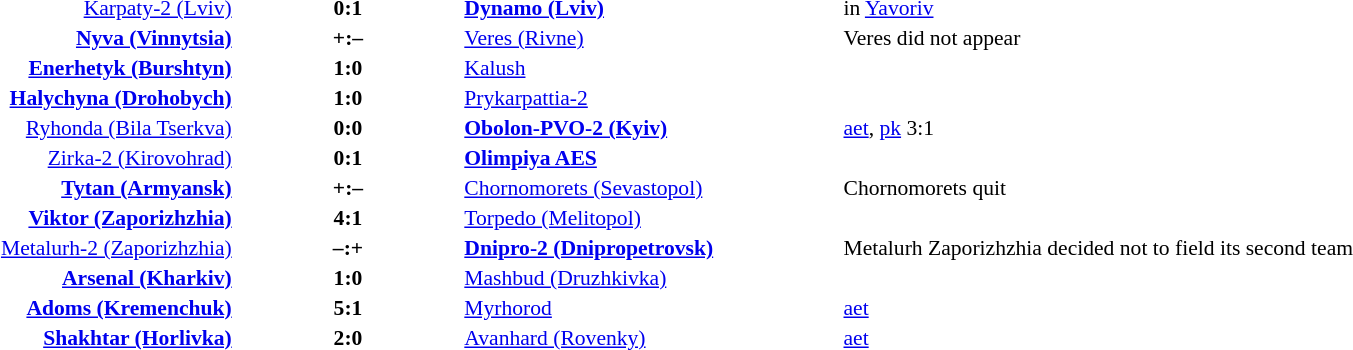<table width=100% cellspacing=1>
<tr>
<th width=20%></th>
<th width=12%></th>
<th width=20%></th>
<th></th>
</tr>
<tr style=font-size:90%>
<td align=right><a href='#'>Karpaty-2 (Lviv)</a></td>
<td align=center><strong>0:1</strong></td>
<td><strong><a href='#'>Dynamo (Lviv)</a></strong></td>
<td>in <a href='#'>Yavoriv</a></td>
</tr>
<tr style=font-size:90%>
<td align=right><strong><a href='#'>Nyva (Vinnytsia)</a></strong></td>
<td align=center><strong>+:–</strong></td>
<td><a href='#'>Veres (Rivne)</a></td>
<td>Veres did not appear</td>
</tr>
<tr style=font-size:90%>
<td align=right><strong><a href='#'>Enerhetyk (Burshtyn)</a></strong></td>
<td align=center><strong>1:0</strong></td>
<td><a href='#'>Kalush</a></td>
<td></td>
</tr>
<tr style=font-size:90%>
<td align=right><strong><a href='#'>Halychyna (Drohobych)</a></strong></td>
<td align=center><strong>1:0</strong></td>
<td><a href='#'>Prykarpattia-2</a></td>
<td></td>
</tr>
<tr style=font-size:90%>
<td align=right><a href='#'>Ryhonda (Bila Tserkva)</a></td>
<td align=center><strong>0:0</strong></td>
<td><strong><a href='#'>Obolon-PVO-2 (Kyiv)</a></strong></td>
<td><a href='#'>aet</a>, <a href='#'>pk</a> 3:1</td>
</tr>
<tr style=font-size:90%>
<td align=right><a href='#'>Zirka-2 (Kirovohrad)</a></td>
<td align=center><strong>0:1</strong></td>
<td><strong><a href='#'>Olimpiya AES</a></strong></td>
<td></td>
</tr>
<tr style=font-size:90%>
<td align=right><strong><a href='#'>Tytan (Armyansk)</a></strong></td>
<td align=center><strong>+:–</strong></td>
<td><a href='#'>Chornomorets (Sevastopol)</a></td>
<td>Chornomorets quit</td>
</tr>
<tr style=font-size:90%>
<td align=right><strong><a href='#'>Viktor (Zaporizhzhia)</a></strong></td>
<td align=center><strong>4:1</strong></td>
<td><a href='#'>Torpedo (Melitopol)</a></td>
<td></td>
</tr>
<tr style=font-size:90%>
<td align=right><a href='#'>Metalurh-2 (Zaporizhzhia)</a></td>
<td align=center><strong>–:+</strong></td>
<td><strong><a href='#'>Dnipro-2 (Dnipropetrovsk)</a></strong></td>
<td>Metalurh Zaporizhzhia decided not to field its second team</td>
</tr>
<tr style=font-size:90%>
<td align=right><strong><a href='#'>Arsenal (Kharkiv)</a></strong></td>
<td align=center><strong>1:0</strong></td>
<td><a href='#'>Mashbud (Druzhkivka)</a></td>
<td></td>
</tr>
<tr style=font-size:90%>
<td align=right><strong><a href='#'>Adoms (Kremenchuk)</a></strong></td>
<td align=center><strong>5:1</strong></td>
<td><a href='#'>Myrhorod</a></td>
<td><a href='#'>aet</a></td>
</tr>
<tr style=font-size:90%>
<td align=right><strong><a href='#'>Shakhtar (Horlivka)</a></strong></td>
<td align=center><strong>2:0</strong></td>
<td><a href='#'>Avanhard (Rovenky)</a></td>
<td><a href='#'>aet</a></td>
</tr>
</table>
